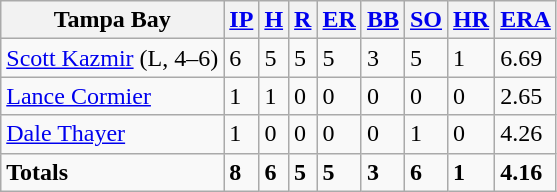<table class="wikitable" border="2">
<tr>
<th>Tampa Bay</th>
<th><a href='#'>IP</a></th>
<th><a href='#'>H</a></th>
<th><a href='#'>R</a></th>
<th><a href='#'>ER</a></th>
<th><a href='#'>BB</a></th>
<th><a href='#'>SO</a></th>
<th><a href='#'>HR</a></th>
<th><a href='#'>ERA</a></th>
</tr>
<tr>
<td><a href='#'>Scott Kazmir</a> (L, 4–6)</td>
<td>6</td>
<td>5</td>
<td>5</td>
<td>5</td>
<td>3</td>
<td>5</td>
<td>1</td>
<td>6.69</td>
</tr>
<tr>
<td><a href='#'>Lance Cormier</a></td>
<td>1</td>
<td>1</td>
<td>0</td>
<td>0</td>
<td>0</td>
<td>0</td>
<td>0</td>
<td>2.65</td>
</tr>
<tr>
<td><a href='#'>Dale Thayer</a></td>
<td>1</td>
<td>0</td>
<td>0</td>
<td>0</td>
<td>0</td>
<td>1</td>
<td>0</td>
<td>4.26</td>
</tr>
<tr>
<td><strong>Totals</strong></td>
<td><strong>8</strong></td>
<td><strong>6</strong></td>
<td><strong>5</strong></td>
<td><strong>5</strong></td>
<td><strong>3</strong></td>
<td><strong>6</strong></td>
<td><strong>1</strong></td>
<td><strong>4.16</strong></td>
</tr>
</table>
